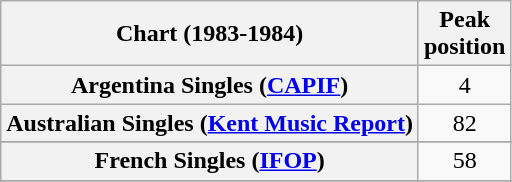<table class="wikitable sortable plainrowheaders" style="text-align:center">
<tr>
<th>Chart (1983-1984)</th>
<th>Peak<br>position</th>
</tr>
<tr>
<th scope="row">Argentina Singles (<a href='#'>CAPIF</a>)</th>
<td align="center">4</td>
</tr>
<tr>
<th scope="row">Australian Singles (<a href='#'>Kent Music Report</a>)</th>
<td align="center">82</td>
</tr>
<tr>
</tr>
<tr>
<th scope="row">French Singles (<a href='#'>IFOP</a>)</th>
<td align="center">58</td>
</tr>
<tr>
</tr>
<tr>
</tr>
<tr>
</tr>
</table>
